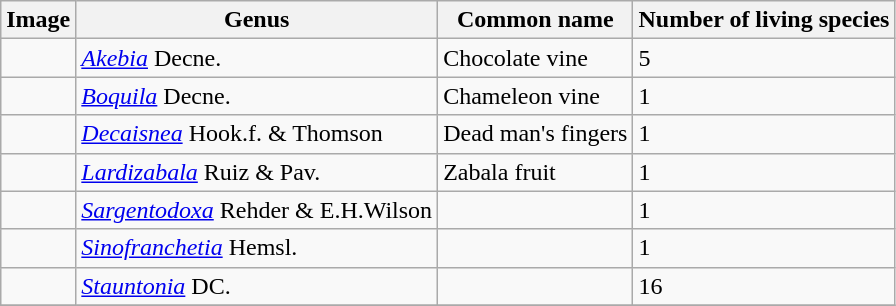<table class="wikitable">
<tr>
<th>Image</th>
<th>Genus</th>
<th>Common name</th>
<th>Number of living species</th>
</tr>
<tr>
<td></td>
<td><em><a href='#'>Akebia</a></em> Decne.</td>
<td>Chocolate vine</td>
<td>5</td>
</tr>
<tr>
<td></td>
<td><em><a href='#'>Boquila</a></em> Decne.</td>
<td>Chameleon vine</td>
<td>1</td>
</tr>
<tr>
<td></td>
<td><em><a href='#'>Decaisnea</a></em> Hook.f. & Thomson</td>
<td>Dead man's fingers</td>
<td>1</td>
</tr>
<tr>
<td></td>
<td><em><a href='#'>Lardizabala</a></em> Ruiz & Pav.</td>
<td>Zabala fruit</td>
<td>1</td>
</tr>
<tr>
<td></td>
<td><em><a href='#'>Sargentodoxa</a></em> Rehder & E.H.Wilson</td>
<td></td>
<td>1</td>
</tr>
<tr>
<td></td>
<td><em><a href='#'>Sinofranchetia</a></em> Hemsl.</td>
<td></td>
<td>1</td>
</tr>
<tr>
<td></td>
<td><em><a href='#'>Stauntonia</a></em> DC.</td>
<td></td>
<td>16</td>
</tr>
<tr>
</tr>
</table>
